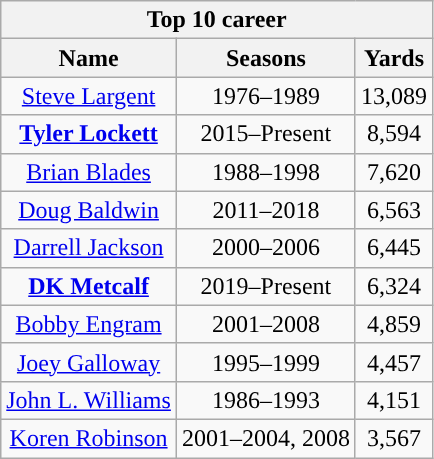<table class="wikitable" style="text-align:center">
<tr>
<th colspan="3"><strong>Top 10 career</strong></th>
</tr>
<tr>
<th><strong>Name</strong></th>
<th><strong>Seasons</strong></th>
<th><strong>Yards</strong></th>
</tr>
<tr>
<td><a href='#'>Steve Largent</a></td>
<td>1976–1989</td>
<td>13,089</td>
</tr>
<tr>
<td><strong><a href='#'>Tyler Lockett</a></strong></td>
<td>2015–Present</td>
<td>8,594</td>
</tr>
<tr>
<td><a href='#'>Brian Blades</a></td>
<td>1988–1998</td>
<td>7,620</td>
</tr>
<tr>
<td><a href='#'>Doug Baldwin</a></td>
<td>2011–2018</td>
<td>6,563</td>
</tr>
<tr>
<td><a href='#'>Darrell Jackson</a></td>
<td>2000–2006</td>
<td>6,445</td>
</tr>
<tr>
<td><strong><a href='#'>DK Metcalf</a></strong></td>
<td>2019–Present</td>
<td>6,324</td>
</tr>
<tr>
<td><a href='#'>Bobby Engram</a></td>
<td>2001–2008</td>
<td>4,859</td>
</tr>
<tr>
<td><a href='#'>Joey Galloway</a></td>
<td>1995–1999</td>
<td>4,457</td>
</tr>
<tr>
<td><a href='#'>John L. Williams</a></td>
<td>1986–1993</td>
<td>4,151</td>
</tr>
<tr>
<td><a href='#'>Koren Robinson</a></td>
<td>2001–2004, 2008</td>
<td>3,567</td>
</tr>
</table>
